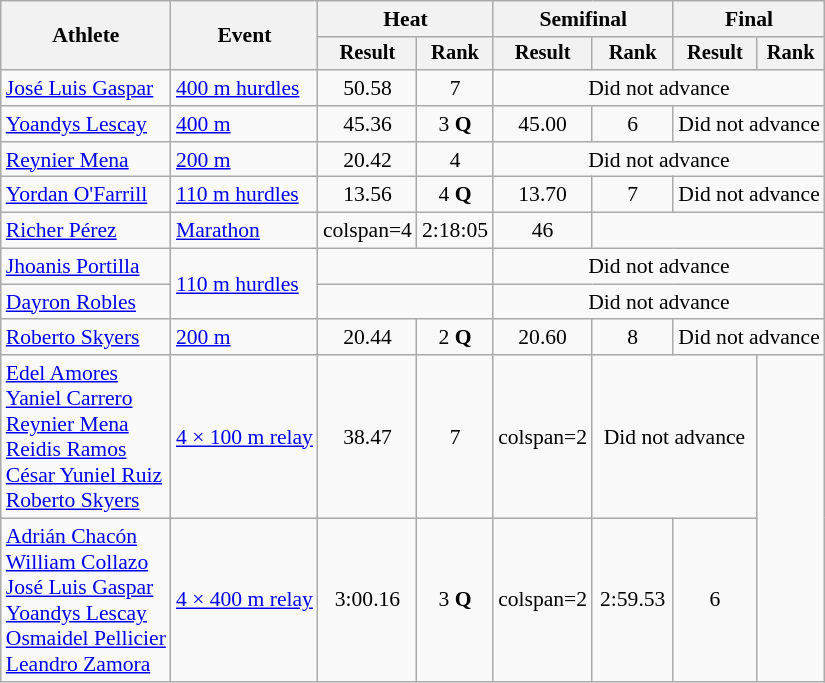<table class="wikitable" style="font-size:90%">
<tr>
<th rowspan="2">Athlete</th>
<th rowspan="2">Event</th>
<th colspan="2">Heat</th>
<th colspan="2">Semifinal</th>
<th colspan="2">Final</th>
</tr>
<tr style="font-size:95%">
<th>Result</th>
<th>Rank</th>
<th>Result</th>
<th>Rank</th>
<th>Result</th>
<th>Rank</th>
</tr>
<tr align=center>
<td align=left><a href='#'>José Luis Gaspar</a></td>
<td align=left><a href='#'>400 m hurdles</a></td>
<td>50.58</td>
<td>7</td>
<td colspan=4>Did not advance</td>
</tr>
<tr align=center>
<td align=left><a href='#'>Yoandys Lescay</a></td>
<td align=left><a href='#'>400 m</a></td>
<td>45.36</td>
<td>3 <strong>Q</strong></td>
<td>45.00</td>
<td>6</td>
<td colspan=2>Did not advance</td>
</tr>
<tr align=center>
<td align=left><a href='#'>Reynier Mena</a></td>
<td align=left><a href='#'>200 m</a></td>
<td>20.42</td>
<td>4</td>
<td colspan=4>Did not advance</td>
</tr>
<tr align=center>
<td align=left><a href='#'>Yordan O'Farrill</a></td>
<td align=left><a href='#'>110 m hurdles</a></td>
<td>13.56</td>
<td>4 <strong>Q</strong></td>
<td>13.70</td>
<td>7</td>
<td colspan=2>Did not advance</td>
</tr>
<tr align=center>
<td align=left><a href='#'>Richer Pérez</a></td>
<td align=left><a href='#'>Marathon</a></td>
<td>colspan=4 </td>
<td>2:18:05</td>
<td>46</td>
</tr>
<tr align=center>
<td align=left><a href='#'>Jhoanis Portilla</a></td>
<td align=left rowspan=2><a href='#'>110 m hurdles</a></td>
<td colspan=2></td>
<td colspan=4>Did not advance</td>
</tr>
<tr align=center>
<td align=left><a href='#'>Dayron Robles</a></td>
<td colspan=2></td>
<td colspan=4>Did not advance</td>
</tr>
<tr align=center>
<td align=left><a href='#'>Roberto Skyers</a></td>
<td align=left><a href='#'>200 m</a></td>
<td>20.44</td>
<td>2 <strong>Q</strong></td>
<td>20.60</td>
<td>8</td>
<td colspan=2>Did not advance</td>
</tr>
<tr align=center>
<td align=left><a href='#'>Edel Amores</a><br><a href='#'>Yaniel Carrero</a><br><a href='#'>Reynier Mena</a><br><a href='#'>Reidis Ramos</a><br><a href='#'>César Yuniel Ruiz</a><br><a href='#'>Roberto Skyers</a></td>
<td align=left><a href='#'>4 × 100 m relay</a></td>
<td>38.47</td>
<td>7</td>
<td>colspan=2 </td>
<td colspan=2>Did not advance</td>
</tr>
<tr align=center>
<td align=left><a href='#'>Adrián Chacón</a><br><a href='#'>William Collazo</a><br><a href='#'>José Luis Gaspar</a><br><a href='#'>Yoandys Lescay</a><br><a href='#'>Osmaidel Pellicier</a><br><a href='#'>Leandro Zamora</a></td>
<td align=left><a href='#'>4 × 400 m relay</a></td>
<td>3:00.16</td>
<td>3 <strong>Q</strong></td>
<td>colspan=2 </td>
<td>2:59.53</td>
<td>6</td>
</tr>
</table>
